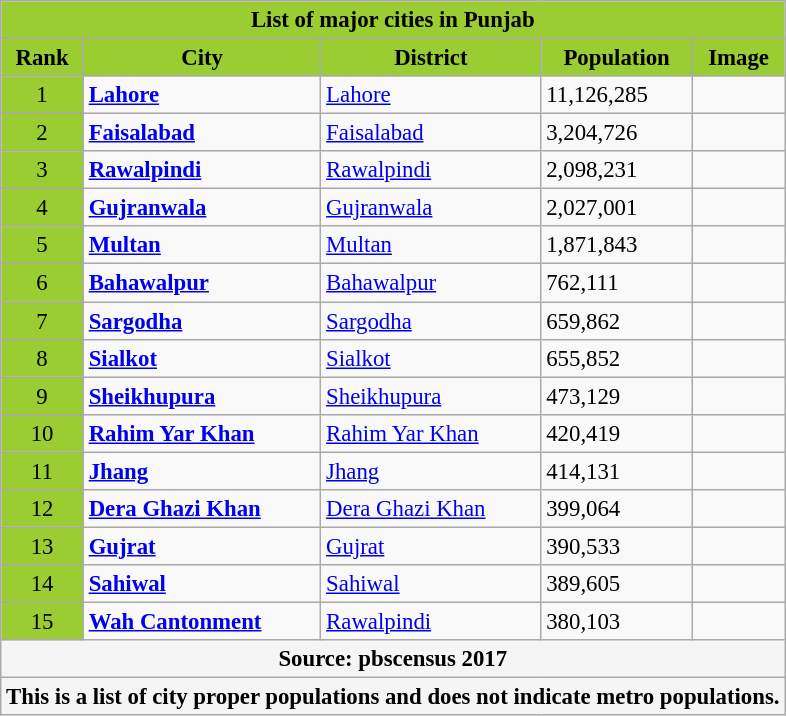<table class="wikitable" style="font-size: 95%; border: #999 solid 1px; text-align: lcenter;">
<tr>
<th colspan="5" style="text-align:center; background:YellowGreen;"><strong>List of major cities in Punjab</strong></th>
</tr>
<tr>
<th style="text-align:center; background:YellowGreen;">Rank</th>
<th style="text-align:center; background:YellowGreen;">City</th>
<th style="text-align:center; background:YellowGreen;">District</th>
<th style="text-align:center; background:YellowGreen;">Population</th>
<th style="text-align:center; background:YellowGreen;">Image</th>
</tr>
<tr>
<td style="text-align:center; background:YellowGreen;">1</td>
<td align=left><strong><a href='#'>Lahore</a></strong></td>
<td align=left><a href='#'>Lahore</a></td>
<td>11,126,285</td>
<td></td>
</tr>
<tr>
<td style="text-align:center; background:YellowGreen;">2</td>
<td align=left><strong><a href='#'>Faisalabad</a></strong></td>
<td align=left><a href='#'>Faisalabad</a></td>
<td>3,204,726</td>
<td></td>
</tr>
<tr>
<td style="text-align:center; background:YellowGreen;">3</td>
<td align=left><strong><a href='#'>Rawalpindi</a></strong></td>
<td align=left><a href='#'>Rawalpindi</a></td>
<td>2,098,231</td>
<td></td>
</tr>
<tr>
<td style="text-align:center; background:YellowGreen;">4</td>
<td align="left"><strong><a href='#'>Gujranwala</a></strong></td>
<td align="left"><a href='#'>Gujranwala</a></td>
<td>2,027,001</td>
<td></td>
</tr>
<tr>
<td style="text-align:center; background:YellowGreen;">5</td>
<td align="left"><strong><a href='#'>Multan</a></strong></td>
<td align="left"><a href='#'>Multan</a></td>
<td>1,871,843</td>
<td></td>
</tr>
<tr>
<td style="text-align:center; background:YellowGreen;">6</td>
<td align="left"><strong><a href='#'>Bahawalpur</a></strong></td>
<td align="left"><a href='#'>Bahawalpur</a></td>
<td>762,111</td>
<td></td>
</tr>
<tr>
<td style="text-align:center; background:YellowGreen;">7</td>
<td align=left><strong><a href='#'>Sargodha</a></strong></td>
<td align=left><a href='#'>Sargodha</a></td>
<td>659,862</td>
<td></td>
</tr>
<tr>
<td style="text-align:center; background:YellowGreen;">8</td>
<td align="left"><strong><a href='#'>Sialkot</a></strong></td>
<td align="left"><a href='#'>Sialkot</a></td>
<td>655,852</td>
<td></td>
</tr>
<tr>
<td style="text-align:center; background:YellowGreen;">9</td>
<td align="left"><strong><a href='#'>Sheikhupura</a></strong></td>
<td align="left"><a href='#'>Sheikhupura</a></td>
<td>473,129</td>
<td></td>
</tr>
<tr>
<td style="text-align:center; background:YellowGreen;">10</td>
<td align="left"><strong><a href='#'>Rahim Yar Khan</a></strong></td>
<td align="left"><a href='#'>Rahim Yar Khan</a></td>
<td>420,419</td>
<td></td>
</tr>
<tr>
<td style="text-align:center; background:YellowGreen;">11</td>
<td align=left><strong><a href='#'>Jhang</a></strong></td>
<td align=left><a href='#'>Jhang</a></td>
<td>414,131</td>
<td></td>
</tr>
<tr>
<td style="text-align:center; background:YellowGreen;">12</td>
<td align="left"><strong><a href='#'>Dera Ghazi Khan</a></strong></td>
<td align="left"><a href='#'>Dera Ghazi Khan</a></td>
<td>399,064</td>
<td></td>
</tr>
<tr>
<td style="text-align:center; background:YellowGreen;">13</td>
<td align="left"><strong><a href='#'>Gujrat</a></strong></td>
<td align="left"><a href='#'>Gujrat</a></td>
<td>390,533</td>
<td></td>
</tr>
<tr>
<td style="text-align:center; background:YellowGreen;">14</td>
<td align="left"><strong><a href='#'>Sahiwal</a></strong></td>
<td align="left"><a href='#'>Sahiwal</a></td>
<td>389,605</td>
<td></td>
</tr>
<tr>
<td style="text-align:center; background:YellowGreen;">15</td>
<td align="left"><strong><a href='#'>Wah Cantonment</a></strong></td>
<td align="left"><a href='#'>Rawalpindi</a></td>
<td>380,103</td>
<td></td>
</tr>
<tr>
<td colspan="5" style="text-align:center; background:#f5f5f5;"><strong>Source: pbscensus 2017</strong></td>
</tr>
<tr>
<td colspan="5" style="text-align:center; background:#f5f5f5;"><strong>This is a list of city proper populations and does not indicate metro populations.</strong></td>
</tr>
</table>
